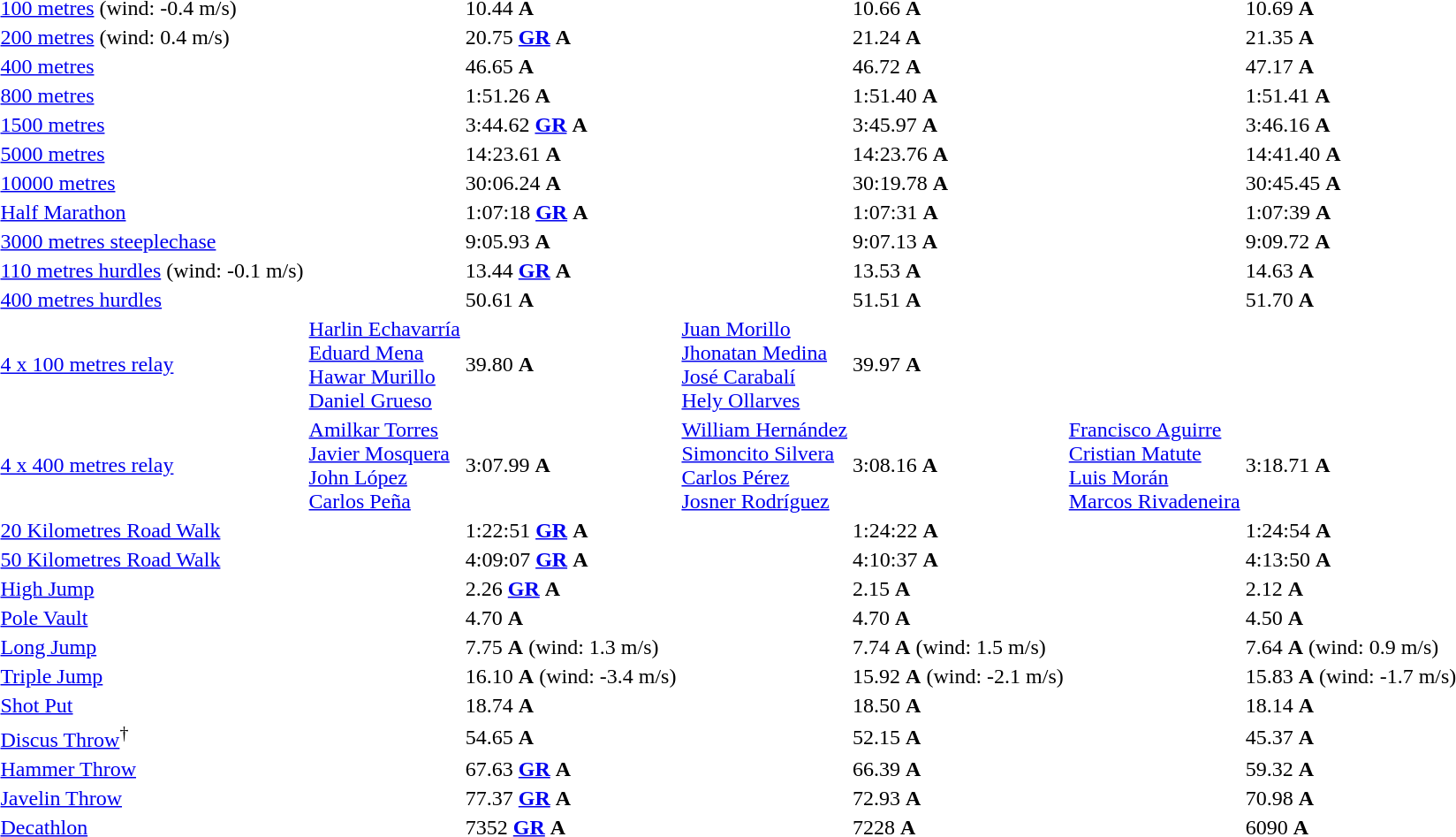<table>
<tr>
<td><a href='#'>100 metres</a> (wind: -0.4 m/s)</td>
<td></td>
<td>10.44 <strong>A</strong></td>
<td></td>
<td>10.66 <strong>A</strong></td>
<td></td>
<td>10.69 <strong>A</strong></td>
</tr>
<tr>
<td><a href='#'>200 metres</a> (wind: 0.4 m/s)</td>
<td></td>
<td>20.75  <strong><a href='#'>GR</a></strong> <strong>A</strong></td>
<td></td>
<td>21.24 <strong>A</strong></td>
<td></td>
<td>21.35 <strong>A</strong></td>
</tr>
<tr>
<td><a href='#'>400 metres</a></td>
<td></td>
<td>46.65 <strong>A</strong></td>
<td></td>
<td>46.72 <strong>A</strong></td>
<td></td>
<td>47.17 <strong>A</strong></td>
</tr>
<tr>
<td><a href='#'>800 metres</a></td>
<td></td>
<td>1:51.26 <strong>A</strong></td>
<td></td>
<td>1:51.40 <strong>A</strong></td>
<td></td>
<td>1:51.41 <strong>A</strong></td>
</tr>
<tr>
<td><a href='#'>1500 metres</a></td>
<td></td>
<td>3:44.62 <strong><a href='#'>GR</a></strong> <strong>A</strong></td>
<td></td>
<td>3:45.97 <strong>A</strong></td>
<td></td>
<td>3:46.16 <strong>A</strong></td>
</tr>
<tr>
<td><a href='#'>5000 metres</a></td>
<td></td>
<td>14:23.61 <strong>A</strong></td>
<td></td>
<td>14:23.76 <strong>A</strong></td>
<td></td>
<td>14:41.40 <strong>A</strong></td>
</tr>
<tr>
<td><a href='#'>10000 metres</a></td>
<td></td>
<td>30:06.24 <strong>A</strong></td>
<td></td>
<td>30:19.78 <strong>A</strong></td>
<td></td>
<td>30:45.45 <strong>A</strong></td>
</tr>
<tr>
<td><a href='#'>Half Marathon</a></td>
<td></td>
<td>1:07:18 <strong><a href='#'>GR</a></strong> <strong>A</strong></td>
<td></td>
<td>1:07:31 <strong>A</strong></td>
<td></td>
<td>1:07:39 <strong>A</strong></td>
</tr>
<tr>
<td><a href='#'>3000 metres steeplechase</a></td>
<td></td>
<td>9:05.93 <strong>A</strong></td>
<td></td>
<td>9:07.13 <strong>A</strong></td>
<td></td>
<td>9:09.72 <strong>A</strong></td>
</tr>
<tr>
<td><a href='#'>110 metres hurdles</a> (wind: -0.1 m/s)</td>
<td></td>
<td>13.44 <strong><a href='#'>GR</a></strong> <strong>A</strong></td>
<td></td>
<td>13.53 <strong>A</strong></td>
<td></td>
<td>14.63 <strong>A</strong></td>
</tr>
<tr>
<td><a href='#'>400 metres hurdles</a></td>
<td></td>
<td>50.61 <strong>A</strong></td>
<td></td>
<td>51.51 <strong>A</strong></td>
<td></td>
<td>51.70 <strong>A</strong></td>
</tr>
<tr>
<td><a href='#'>4 x 100 metres relay</a></td>
<td><a href='#'>Harlin Echavarría</a> <br><a href='#'>Eduard Mena</a> <br><a href='#'>Hawar Murillo</a> <br><a href='#'>Daniel Grueso</a> <br></td>
<td>39.80 <strong>A</strong></td>
<td><a href='#'>Juan Morillo</a> <br><a href='#'>Jhonatan Medina</a> <br><a href='#'>José Carabalí</a> <br><a href='#'>Hely Ollarves</a> <br></td>
<td>39.97 <strong>A</strong></td>
<td></td>
<td></td>
</tr>
<tr>
<td><a href='#'>4 x 400 metres relay</a></td>
<td><a href='#'>Amilkar Torres</a> <br><a href='#'>Javier Mosquera</a> <br><a href='#'>John López</a> <br><a href='#'>Carlos Peña</a> <br></td>
<td>3:07.99 <strong>A</strong></td>
<td><a href='#'>William Hernández</a> <br><a href='#'>Simoncito Silvera</a> <br><a href='#'>Carlos Pérez</a> <br><a href='#'>Josner Rodríguez</a> <br></td>
<td>3:08.16 <strong>A</strong></td>
<td><a href='#'>Francisco Aguirre</a> <br><a href='#'>Cristian Matute</a> <br><a href='#'>Luis Morán</a> <br><a href='#'>Marcos Rivadeneira</a> <br></td>
<td>3:18.71 <strong>A</strong></td>
</tr>
<tr>
<td><a href='#'>20 Kilometres Road Walk</a></td>
<td></td>
<td>1:22:51 <strong><a href='#'>GR</a></strong> <strong>A</strong></td>
<td></td>
<td>1:24:22 <strong>A</strong></td>
<td></td>
<td>1:24:54 <strong>A</strong></td>
</tr>
<tr>
<td><a href='#'>50 Kilometres Road Walk</a></td>
<td></td>
<td>4:09:07 <strong><a href='#'>GR</a></strong> <strong>A</strong></td>
<td></td>
<td>4:10:37 <strong>A</strong></td>
<td></td>
<td>4:13:50 <strong>A</strong></td>
</tr>
<tr>
<td><a href='#'>High Jump</a></td>
<td></td>
<td>2.26 <strong><a href='#'>GR</a></strong> <strong>A</strong></td>
<td></td>
<td>2.15 <strong>A</strong></td>
<td></td>
<td>2.12 <strong>A</strong></td>
</tr>
<tr>
<td><a href='#'>Pole Vault</a></td>
<td></td>
<td>4.70 <strong>A</strong></td>
<td></td>
<td>4.70 <strong>A</strong></td>
<td></td>
<td>4.50 <strong>A</strong></td>
</tr>
<tr>
<td><a href='#'>Long Jump</a></td>
<td></td>
<td>7.75 <strong>A</strong> (wind: 1.3 m/s)</td>
<td></td>
<td>7.74 <strong>A</strong> (wind: 1.5 m/s)</td>
<td></td>
<td>7.64 <strong>A</strong> (wind: 0.9 m/s)</td>
</tr>
<tr>
<td><a href='#'>Triple Jump</a></td>
<td></td>
<td>16.10 <strong>A</strong> (wind: -3.4 m/s)</td>
<td></td>
<td>15.92 <strong>A</strong> (wind: -2.1 m/s)</td>
<td></td>
<td>15.83 <strong>A</strong> (wind: -1.7 m/s)</td>
</tr>
<tr>
<td><a href='#'>Shot Put</a></td>
<td></td>
<td>18.74 <strong>A</strong></td>
<td></td>
<td>18.50 <strong>A</strong></td>
<td></td>
<td>18.14 <strong>A</strong></td>
</tr>
<tr>
<td><a href='#'>Discus Throw</a><sup>†</sup></td>
<td></td>
<td>54.65 <strong>A</strong></td>
<td></td>
<td>52.15 <strong>A</strong></td>
<td></td>
<td>45.37 <strong>A</strong></td>
</tr>
<tr>
<td><a href='#'>Hammer Throw</a></td>
<td></td>
<td>67.63 <strong><a href='#'>GR</a></strong> <strong>A</strong></td>
<td></td>
<td>66.39 <strong>A</strong></td>
<td></td>
<td>59.32 <strong>A</strong></td>
</tr>
<tr>
<td><a href='#'>Javelin Throw</a></td>
<td></td>
<td>77.37 <strong><a href='#'>GR</a></strong> <strong>A</strong></td>
<td></td>
<td>72.93 <strong>A</strong></td>
<td></td>
<td>70.98 <strong>A</strong></td>
</tr>
<tr>
<td><a href='#'>Decathlon</a></td>
<td></td>
<td>7352 <strong><a href='#'>GR</a></strong> <strong>A</strong></td>
<td></td>
<td>7228 <strong>A</strong></td>
<td></td>
<td>6090 <strong>A</strong></td>
</tr>
</table>
